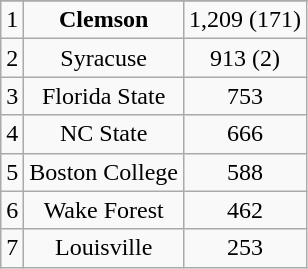<table class="wikitable" style="display: inline-table;">
<tr align="center">
</tr>
<tr align="center">
<td>1</td>
<td><strong>Clemson</strong></td>
<td>1,209 (171)</td>
</tr>
<tr align="center">
<td>2</td>
<td>Syracuse</td>
<td>913 (2)</td>
</tr>
<tr align="center">
<td>3</td>
<td>Florida State</td>
<td>753</td>
</tr>
<tr align="center">
<td>4</td>
<td>NC State</td>
<td>666</td>
</tr>
<tr align="center">
<td>5</td>
<td>Boston College</td>
<td>588</td>
</tr>
<tr align="center">
<td>6</td>
<td>Wake Forest</td>
<td>462</td>
</tr>
<tr align="center">
<td>7</td>
<td>Louisville</td>
<td>253</td>
</tr>
</table>
